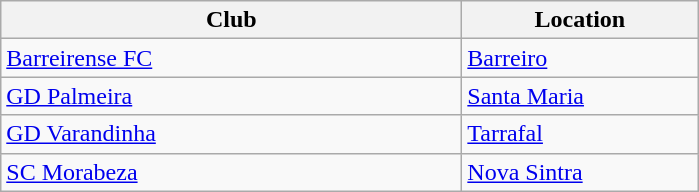<table class="wikitable sortable">
<tr>
<th width="300px" scope="col">Club</th>
<th width="150px" scope="col">Location</th>
</tr>
<tr>
<td><a href='#'>Barreirense FC</a></td>
<td><a href='#'>Barreiro</a></td>
</tr>
<tr>
<td><a href='#'>GD Palmeira</a></td>
<td><a href='#'>Santa Maria</a></td>
</tr>
<tr>
<td><a href='#'>GD Varandinha</a></td>
<td><a href='#'>Tarrafal</a></td>
</tr>
<tr>
<td><a href='#'>SC Morabeza</a></td>
<td><a href='#'>Nova Sintra</a></td>
</tr>
</table>
